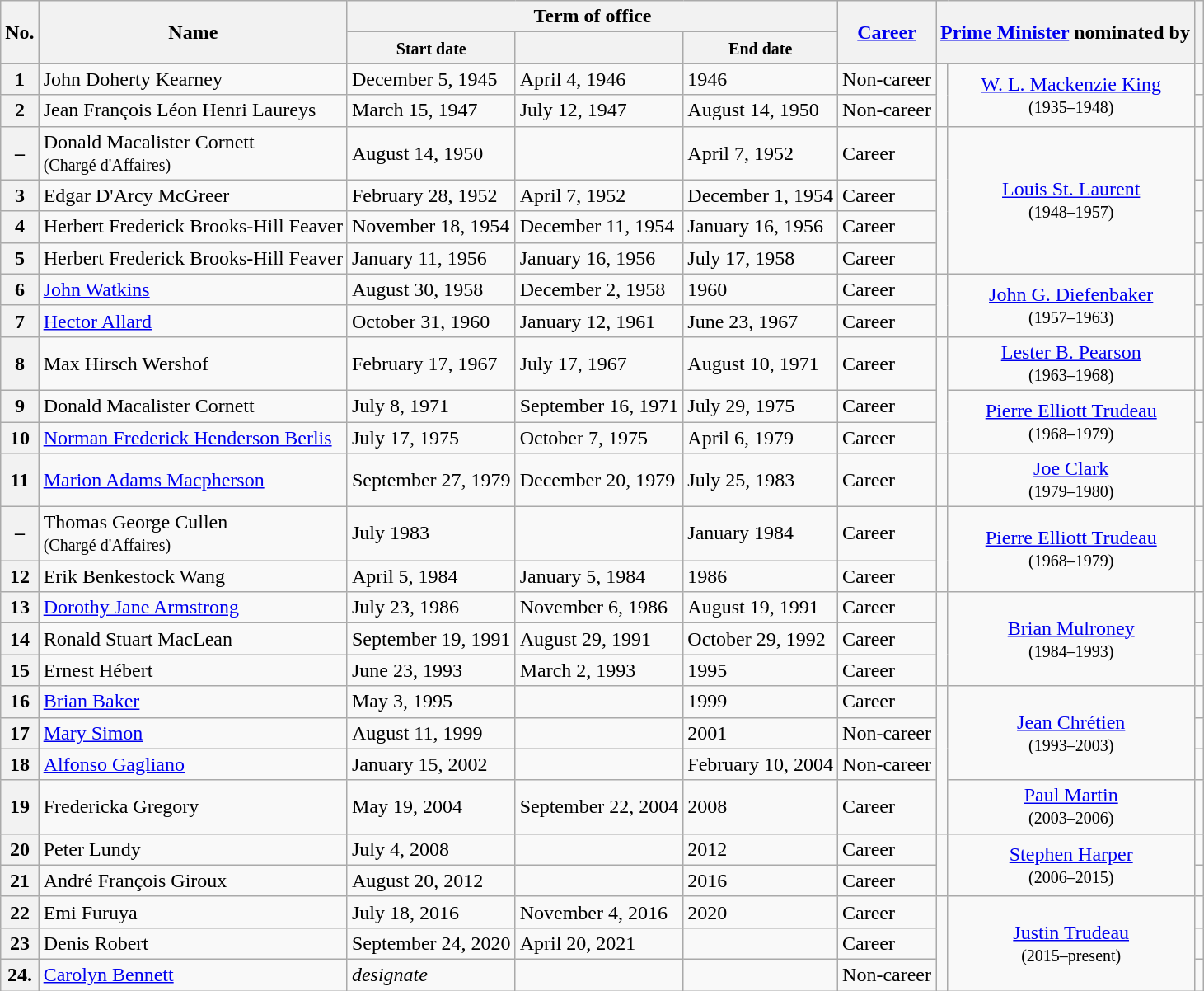<table class="wikitable">
<tr>
<th rowspan="2">No.</th>
<th rowspan="2">Name</th>
<th colspan="3">Term of office</th>
<th rowspan="2"><a href='#'>Career</a></th>
<th rowspan="2"; colspan="2"><a href='#'>Prime Minister</a> nominated by</th>
<th rowspan="2"></th>
</tr>
<tr>
<th><small>Start date</small></th>
<th><small><a href='#'></a></small></th>
<th><small>End date</small></th>
</tr>
<tr>
<th>1</th>
<td>John Doherty Kearney</td>
<td>December 5, 1945</td>
<td>April 4, 1946</td>
<td>1946</td>
<td>Non-career</td>
<td rowspan="2"></td>
<td rowspan="2"style=text-align:center><a href='#'>W. L. Mackenzie King</a><br><small>(1935–1948)</small></td>
<td></td>
</tr>
<tr>
<th>2</th>
<td>Jean François Léon Henri Laureys</td>
<td>March 15, 1947</td>
<td>July 12, 1947</td>
<td>August 14, 1950</td>
<td>Non-career</td>
<td></td>
</tr>
<tr>
<th>–</th>
<td>Donald Macalister Cornett<br><small>(Chargé d'Affaires)</small></td>
<td>August 14, 1950</td>
<td></td>
<td>April 7, 1952</td>
<td>Career</td>
<td rowspan="4"></td>
<td rowspan="4"style=text-align:center><a href='#'>Louis St. Laurent</a><br><small>(1948–1957)</small></td>
<td></td>
</tr>
<tr>
<th>3</th>
<td>Edgar D'Arcy McGreer</td>
<td>February 28, 1952</td>
<td>April 7, 1952</td>
<td>December 1, 1954</td>
<td>Career</td>
<td></td>
</tr>
<tr>
<th>4</th>
<td>Herbert Frederick Brooks-Hill Feaver</td>
<td>November 18, 1954</td>
<td>December 11, 1954</td>
<td>January 16, 1956</td>
<td>Career</td>
<td></td>
</tr>
<tr>
<th>5</th>
<td>Herbert Frederick Brooks-Hill Feaver</td>
<td>January 11, 1956</td>
<td>January 16, 1956</td>
<td>July 17, 1958</td>
<td>Career</td>
<td></td>
</tr>
<tr>
<th>6</th>
<td><a href='#'>John Watkins</a></td>
<td>August 30, 1958</td>
<td>December 2, 1958</td>
<td>1960</td>
<td>Career</td>
<td rowspan="2"></td>
<td rowspan="2"style=text-align:center><a href='#'>John G. Diefenbaker</a><br><small>(1957–1963)</small></td>
<td></td>
</tr>
<tr>
<th>7</th>
<td><a href='#'>Hector Allard</a></td>
<td>October 31, 1960</td>
<td>January 12, 1961</td>
<td>June 23, 1967</td>
<td>Career</td>
<td></td>
</tr>
<tr>
<th>8</th>
<td>Max Hirsch Wershof</td>
<td>February 17, 1967</td>
<td>July 17, 1967</td>
<td>August 10, 1971</td>
<td>Career</td>
<td rowspan="3"></td>
<td style=text-align:center><a href='#'>Lester B. Pearson</a><br><small>(1963–1968)</small></td>
<td></td>
</tr>
<tr>
<th>9</th>
<td>Donald Macalister Cornett</td>
<td>July 8, 1971</td>
<td>September 16, 1971</td>
<td>July 29, 1975</td>
<td>Career</td>
<td rowspan="2"style=text-align:center><a href='#'>Pierre Elliott Trudeau</a><br><small>(1968–1979)</small></td>
<td></td>
</tr>
<tr>
<th>10</th>
<td><a href='#'>Norman Frederick Henderson Berlis</a></td>
<td>July 17, 1975</td>
<td>October 7, 1975</td>
<td>April 6, 1979</td>
<td>Career</td>
<td></td>
</tr>
<tr>
<th>11</th>
<td><a href='#'>Marion Adams Macpherson</a></td>
<td>September 27, 1979</td>
<td>December 20, 1979</td>
<td>July 25, 1983</td>
<td>Career</td>
<td></td>
<td style=text-align:center><a href='#'>Joe Clark</a><br><small>(1979–1980)</small></td>
<td></td>
</tr>
<tr>
<th>–</th>
<td>Thomas George Cullen<br><small>(Chargé d'Affaires)</small></td>
<td>July 1983</td>
<td></td>
<td>January 1984</td>
<td>Career</td>
<td rowspan="2"></td>
<td rowspan="2"style=text-align:center><a href='#'>Pierre Elliott Trudeau</a><br><small>(1968–1979)</small></td>
<td></td>
</tr>
<tr>
<th>12</th>
<td>Erik Benkestock Wang</td>
<td>April 5, 1984</td>
<td>January 5, 1984</td>
<td>1986</td>
<td>Career</td>
<td></td>
</tr>
<tr>
<th>13</th>
<td><a href='#'>Dorothy Jane Armstrong</a></td>
<td>July 23, 1986</td>
<td>November 6, 1986</td>
<td>August 19, 1991</td>
<td>Career</td>
<td rowspan="3"></td>
<td rowspan="3"style=text-align:center><a href='#'>Brian Mulroney</a><br><small>(1984–1993)</small></td>
<td></td>
</tr>
<tr>
<th>14</th>
<td>Ronald Stuart MacLean</td>
<td>September 19, 1991</td>
<td>August 29, 1991</td>
<td>October 29, 1992</td>
<td>Career</td>
<td></td>
</tr>
<tr>
<th>15</th>
<td>Ernest Hébert</td>
<td>June 23, 1993</td>
<td>March 2, 1993</td>
<td>1995</td>
<td>Career</td>
<td></td>
</tr>
<tr>
<th>16</th>
<td><a href='#'>Brian Baker</a></td>
<td>May 3, 1995</td>
<td></td>
<td>1999</td>
<td>Career</td>
<td rowspan="4"></td>
<td rowspan="3"style=text-align:center><a href='#'>Jean Chrétien</a><br><small>(1993–2003)</small></td>
<td></td>
</tr>
<tr>
<th>17</th>
<td><a href='#'>Mary Simon</a></td>
<td>August 11, 1999</td>
<td></td>
<td>2001</td>
<td>Non-career</td>
<td></td>
</tr>
<tr>
<th>18</th>
<td><a href='#'>Alfonso Gagliano</a></td>
<td>January 15, 2002</td>
<td></td>
<td>February 10, 2004</td>
<td>Non-career</td>
<td></td>
</tr>
<tr>
<th>19</th>
<td>Fredericka Gregory</td>
<td>May 19, 2004</td>
<td>September 22, 2004</td>
<td>2008</td>
<td>Career</td>
<td style=text-align:center><a href='#'>Paul Martin</a><br><small>(2003–2006)</small></td>
<td></td>
</tr>
<tr>
<th>20</th>
<td>Peter Lundy</td>
<td>July 4, 2008</td>
<td></td>
<td>2012</td>
<td>Career</td>
<td rowspan="2"></td>
<td rowspan="2"style=text-align:center><a href='#'>Stephen Harper</a><br><small>(2006–2015)</small></td>
<td></td>
</tr>
<tr>
<th>21</th>
<td>André François Giroux</td>
<td>August 20, 2012</td>
<td></td>
<td>2016</td>
<td>Career</td>
<td></td>
</tr>
<tr>
<th>22</th>
<td>Emi Furuya</td>
<td>July 18, 2016</td>
<td>November 4, 2016</td>
<td>2020</td>
<td>Career</td>
<td rowspan="3"></td>
<td rowspan="3"style=text-align:center><a href='#'>Justin Trudeau</a><br><small>(2015–present)</small></td>
<td></td>
</tr>
<tr>
<th>23</th>
<td>Denis Robert</td>
<td>September 24, 2020</td>
<td>April 20, 2021</td>
<td></td>
<td>Career</td>
<td></td>
</tr>
<tr>
<th>24.</th>
<td><a href='#'>Carolyn Bennett</a></td>
<td><em>designate</em></td>
<td></td>
<td></td>
<td>Non-career</td>
<td></td>
</tr>
</table>
